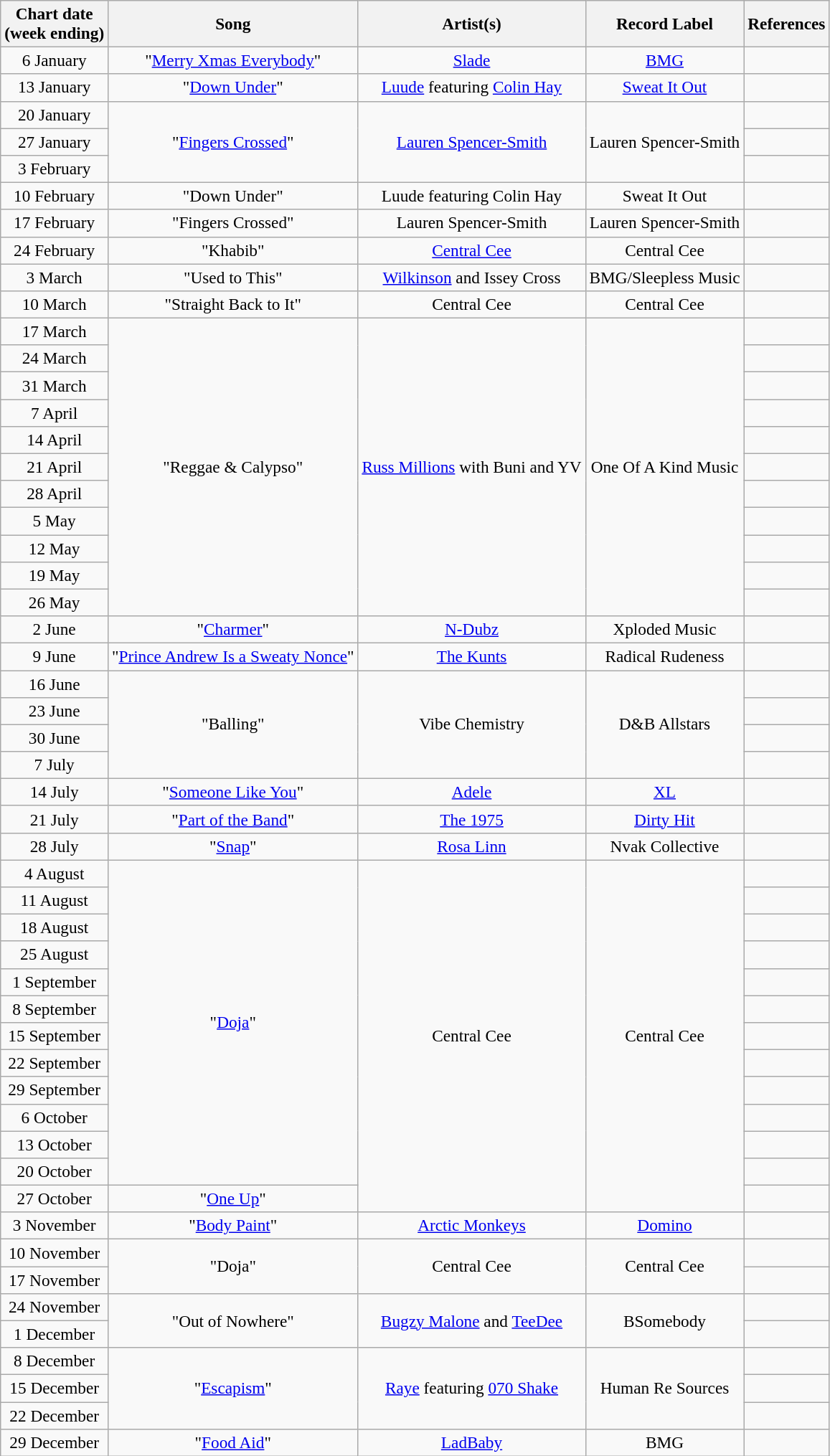<table class="wikitable" style="font-size:97%; text-align:center;">
<tr>
<th>Chart date<br>(week ending)</th>
<th>Song</th>
<th>Artist(s)</th>
<th>Record Label</th>
<th>References</th>
</tr>
<tr>
<td>6 January</td>
<td>"<a href='#'>Merry Xmas Everybody</a>"</td>
<td><a href='#'>Slade</a></td>
<td><a href='#'>BMG</a></td>
<td></td>
</tr>
<tr>
<td>13 January</td>
<td>"<a href='#'>Down Under</a>"</td>
<td><a href='#'>Luude</a> featuring <a href='#'>Colin Hay</a></td>
<td><a href='#'>Sweat It Out</a></td>
<td></td>
</tr>
<tr>
<td>20 January</td>
<td rowspan=3>"<a href='#'>Fingers Crossed</a>"</td>
<td rowspan=3><a href='#'>Lauren Spencer-Smith</a></td>
<td rowspan=3>Lauren Spencer-Smith</td>
<td></td>
</tr>
<tr>
<td>27 January</td>
<td></td>
</tr>
<tr>
<td>3 February</td>
<td></td>
</tr>
<tr>
<td>10 February</td>
<td>"Down Under"</td>
<td>Luude featuring Colin Hay</td>
<td>Sweat It Out</td>
<td></td>
</tr>
<tr>
<td>17 February</td>
<td>"Fingers Crossed"</td>
<td>Lauren Spencer-Smith</td>
<td>Lauren Spencer-Smith</td>
<td></td>
</tr>
<tr>
<td>24 February</td>
<td>"Khabib"</td>
<td><a href='#'>Central Cee</a></td>
<td>Central Cee</td>
<td></td>
</tr>
<tr>
<td>3 March</td>
<td>"Used to This"</td>
<td><a href='#'>Wilkinson</a> and Issey Cross</td>
<td>BMG/Sleepless Music</td>
<td></td>
</tr>
<tr>
<td>10 March </td>
<td>"Straight Back to It"</td>
<td>Central Cee</td>
<td>Central Cee</td>
<td></td>
</tr>
<tr>
<td>17 March</td>
<td rowspan=11>"Reggae & Calypso"</td>
<td rowspan=11><a href='#'>Russ Millions</a> with Buni and YV</td>
<td rowspan=11>One Of A Kind Music</td>
<td></td>
</tr>
<tr>
<td>24 March</td>
<td></td>
</tr>
<tr>
<td>31 March</td>
<td></td>
</tr>
<tr>
<td>7 April</td>
<td></td>
</tr>
<tr>
<td>14 April</td>
<td></td>
</tr>
<tr>
<td>21 April</td>
<td></td>
</tr>
<tr>
<td>28 April</td>
<td></td>
</tr>
<tr>
<td>5 May</td>
<td></td>
</tr>
<tr>
<td>12 May</td>
<td></td>
</tr>
<tr>
<td>19 May</td>
<td></td>
</tr>
<tr>
<td>26 May</td>
<td></td>
</tr>
<tr>
<td>2 June</td>
<td>"<a href='#'>Charmer</a>"</td>
<td><a href='#'>N-Dubz</a></td>
<td>Xploded Music</td>
<td></td>
</tr>
<tr>
<td>9 June</td>
<td>"<a href='#'>Prince Andrew Is a Sweaty Nonce</a>"</td>
<td><a href='#'>The Kunts</a></td>
<td>Radical Rudeness</td>
<td></td>
</tr>
<tr>
<td>16 June</td>
<td rowspan=4>"Balling"</td>
<td rowspan=4>Vibe Chemistry</td>
<td rowspan=4>D&B Allstars</td>
<td></td>
</tr>
<tr>
<td>23 June</td>
<td></td>
</tr>
<tr>
<td>30 June</td>
<td></td>
</tr>
<tr>
<td>7 July</td>
<td></td>
</tr>
<tr>
<td>14 July</td>
<td>"<a href='#'>Someone Like You</a>"</td>
<td><a href='#'>Adele</a></td>
<td><a href='#'>XL</a></td>
<td></td>
</tr>
<tr>
<td>21 July</td>
<td>"<a href='#'>Part of the Band</a>"</td>
<td><a href='#'>The 1975</a></td>
<td><a href='#'>Dirty Hit</a></td>
<td></td>
</tr>
<tr>
<td>28 July</td>
<td>"<a href='#'>Snap</a>"</td>
<td><a href='#'>Rosa Linn</a></td>
<td>Nvak Collective</td>
<td></td>
</tr>
<tr>
<td>4 August</td>
<td rowspan=12>"<a href='#'>Doja</a>"</td>
<td rowspan=13>Central Cee</td>
<td rowspan=13>Central Cee</td>
<td></td>
</tr>
<tr>
<td>11 August</td>
<td></td>
</tr>
<tr>
<td>18 August</td>
<td></td>
</tr>
<tr>
<td>25 August</td>
<td></td>
</tr>
<tr>
<td>1 September</td>
<td></td>
</tr>
<tr>
<td>8 September</td>
<td></td>
</tr>
<tr>
<td>15 September</td>
<td></td>
</tr>
<tr>
<td>22 September</td>
<td></td>
</tr>
<tr>
<td>29 September</td>
<td></td>
</tr>
<tr>
<td>6 October</td>
<td></td>
</tr>
<tr>
<td>13 October</td>
<td></td>
</tr>
<tr>
<td>20 October</td>
<td></td>
</tr>
<tr>
<td>27 October</td>
<td>"<a href='#'>One Up</a>"</td>
<td></td>
</tr>
<tr>
<td>3 November </td>
<td>"<a href='#'>Body Paint</a>"</td>
<td><a href='#'>Arctic Monkeys</a></td>
<td><a href='#'>Domino</a></td>
<td></td>
</tr>
<tr>
<td>10 November</td>
<td rowspan=2>"Doja"</td>
<td rowspan=2>Central Cee</td>
<td rowspan=2>Central Cee</td>
<td></td>
</tr>
<tr>
<td>17 November</td>
<td></td>
</tr>
<tr>
<td>24 November</td>
<td rowspan=2>"Out of Nowhere"</td>
<td rowspan=2><a href='#'>Bugzy Malone</a> and <a href='#'>TeeDee</a></td>
<td rowspan=2>BSomebody</td>
<td></td>
</tr>
<tr>
<td>1 December</td>
<td></td>
</tr>
<tr>
<td>8 December</td>
<td rowspan=3>"<a href='#'>Escapism</a>"</td>
<td rowspan=3><a href='#'>Raye</a> featuring <a href='#'>070 Shake</a></td>
<td rowspan=3>Human Re Sources</td>
<td></td>
</tr>
<tr>
<td>15 December</td>
<td></td>
</tr>
<tr>
<td>22 December</td>
<td></td>
</tr>
<tr>
<td>29 December </td>
<td>"<a href='#'>Food Aid</a>"</td>
<td><a href='#'>LadBaby</a></td>
<td>BMG</td>
<td></td>
</tr>
</table>
